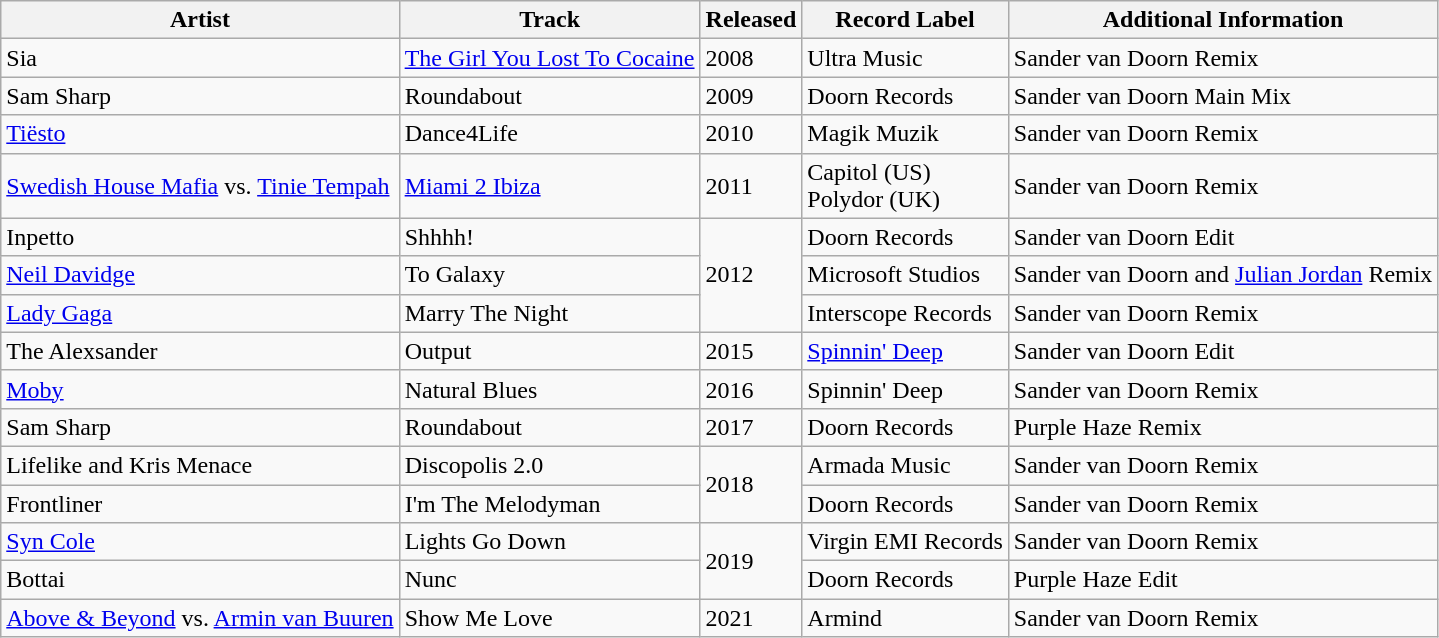<table class="wikitable plainrowheaders">
<tr>
<th>Artist</th>
<th>Track</th>
<th>Released</th>
<th>Record Label</th>
<th>Additional Information</th>
</tr>
<tr>
<td>Sia</td>
<td><a href='#'>The Girl You Lost To Cocaine</a></td>
<td>2008</td>
<td>Ultra Music</td>
<td>Sander van Doorn Remix</td>
</tr>
<tr>
<td>Sam Sharp</td>
<td>Roundabout</td>
<td>2009</td>
<td>Doorn Records</td>
<td>Sander van Doorn Main Mix</td>
</tr>
<tr>
<td><a href='#'>Tiësto</a></td>
<td>Dance4Life</td>
<td>2010</td>
<td>Magik Muzik</td>
<td>Sander van Doorn Remix</td>
</tr>
<tr>
<td><a href='#'>Swedish House Mafia</a> vs. <a href='#'>Tinie Tempah</a></td>
<td><a href='#'>Miami 2 Ibiza</a></td>
<td>2011</td>
<td>Capitol (US) <br> Polydor (UK)</td>
<td>Sander van Doorn Remix</td>
</tr>
<tr>
<td>Inpetto</td>
<td>Shhhh!</td>
<td rowspan="3">2012</td>
<td>Doorn Records</td>
<td>Sander van Doorn Edit</td>
</tr>
<tr>
<td><a href='#'>Neil Davidge</a></td>
<td>To Galaxy</td>
<td>Microsoft Studios</td>
<td>Sander van Doorn and <a href='#'>Julian Jordan</a> Remix</td>
</tr>
<tr>
<td><a href='#'>Lady Gaga</a></td>
<td>Marry The Night</td>
<td>Interscope Records</td>
<td>Sander van Doorn Remix</td>
</tr>
<tr>
<td>The Alexsander</td>
<td>Output</td>
<td>2015</td>
<td><a href='#'>Spinnin' Deep</a></td>
<td>Sander van Doorn Edit</td>
</tr>
<tr>
<td><a href='#'>Moby</a></td>
<td>Natural Blues</td>
<td>2016</td>
<td>Spinnin' Deep</td>
<td>Sander van Doorn Remix</td>
</tr>
<tr>
<td>Sam Sharp</td>
<td>Roundabout</td>
<td>2017</td>
<td>Doorn Records</td>
<td>Purple Haze Remix</td>
</tr>
<tr>
<td>Lifelike and Kris Menace</td>
<td>Discopolis 2.0</td>
<td rowspan="2">2018</td>
<td>Armada Music</td>
<td>Sander van Doorn Remix</td>
</tr>
<tr>
<td>Frontliner</td>
<td>I'm The Melodyman</td>
<td>Doorn Records</td>
<td>Sander van Doorn Remix</td>
</tr>
<tr>
<td><a href='#'>Syn Cole</a></td>
<td>Lights Go Down</td>
<td rowspan="2">2019</td>
<td>Virgin EMI Records</td>
<td>Sander van Doorn Remix</td>
</tr>
<tr>
<td>Bottai</td>
<td>Nunc</td>
<td>Doorn Records</td>
<td>Purple Haze Edit</td>
</tr>
<tr>
<td><a href='#'>Above & Beyond</a> vs. <a href='#'>Armin van Buuren</a></td>
<td>Show Me Love</td>
<td>2021</td>
<td>Armind</td>
<td>Sander van Doorn Remix</td>
</tr>
</table>
